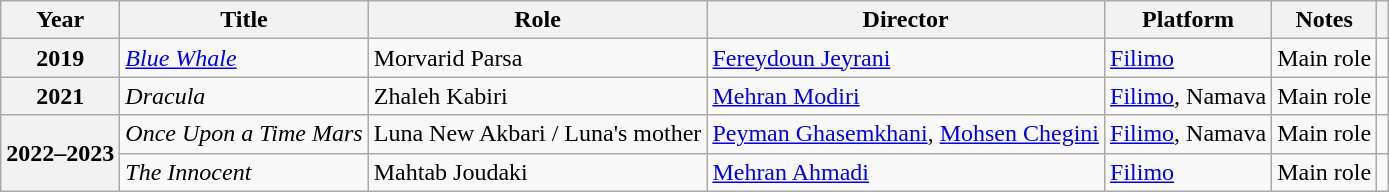<table class="wikitable plainrowheaders sortable" style="font-size:100%">
<tr>
<th scope="col">Year</th>
<th scope="col">Title</th>
<th scope="col">Role</th>
<th scope="col">Director</th>
<th scope="col">Platform</th>
<th class="unsortable" scope="col">Notes</th>
<th></th>
</tr>
<tr>
<th scope="row">2019</th>
<td><em><a href='#'>Blue Whale</a></em></td>
<td>Morvarid Parsa</td>
<td><a href='#'>Fereydoun Jeyrani</a></td>
<td><a href='#'>Filimo</a></td>
<td>Main role</td>
<td></td>
</tr>
<tr>
<th scope="row">2021</th>
<td><em>Dracula</em></td>
<td>Zhaleh Kabiri</td>
<td><a href='#'>Mehran Modiri</a></td>
<td><a href='#'>Filimo</a>, Namava</td>
<td>Main role</td>
<td></td>
</tr>
<tr>
<th scope="row" rowspan="2">2022–2023</th>
<td><em>Once Upon a Time Mars</em></td>
<td>Luna New Akbari / Luna's mother</td>
<td><a href='#'>Peyman Ghasemkhani</a>, <a href='#'>Mohsen Chegini</a></td>
<td><a href='#'>Filimo</a>, Namava</td>
<td>Main role</td>
<td></td>
</tr>
<tr>
<td><em>The Innocent</em></td>
<td>Mahtab Joudaki</td>
<td><a href='#'>Mehran Ahmadi</a></td>
<td><a href='#'>Filimo</a></td>
<td>Main role</td>
<td></td>
</tr>
</table>
